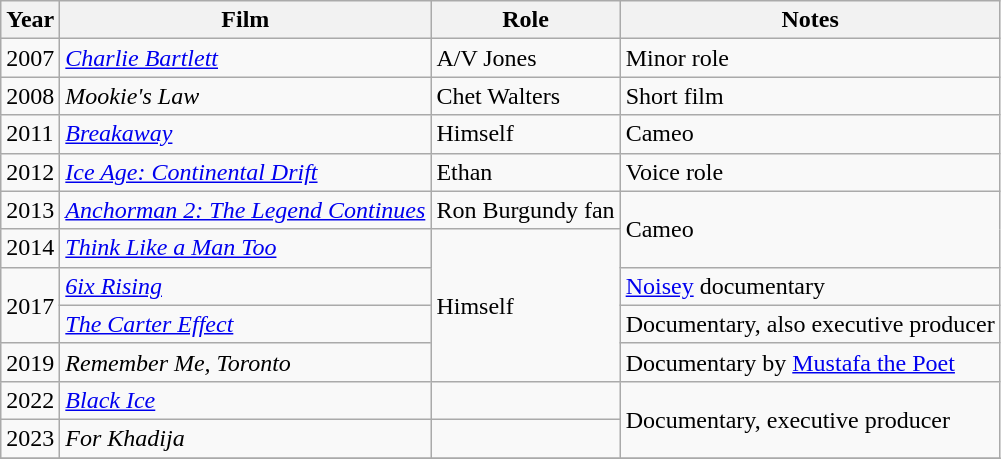<table class="wikitable sortable">
<tr>
<th>Year</th>
<th>Film</th>
<th>Role</th>
<th class="unsortable">Notes</th>
</tr>
<tr>
<td>2007</td>
<td><em><a href='#'>Charlie Bartlett</a></em></td>
<td>A/V Jones</td>
<td>Minor role</td>
</tr>
<tr>
<td>2008</td>
<td><em>Mookie's Law</em></td>
<td>Chet Walters</td>
<td>Short film</td>
</tr>
<tr>
<td>2011</td>
<td><em><a href='#'>Breakaway</a></em></td>
<td>Himself</td>
<td>Cameo</td>
</tr>
<tr>
<td>2012</td>
<td><em><a href='#'>Ice Age: Continental Drift</a></em></td>
<td>Ethan</td>
<td>Voice role</td>
</tr>
<tr>
<td>2013</td>
<td><em><a href='#'>Anchorman 2: The Legend Continues</a></em></td>
<td>Ron Burgundy fan</td>
<td rowspan="2">Cameo</td>
</tr>
<tr>
<td>2014</td>
<td><em><a href='#'>Think Like a Man Too</a></em></td>
<td rowspan="4">Himself</td>
</tr>
<tr>
<td rowspan="2">2017</td>
<td><em><a href='#'>6ix Rising</a></em></td>
<td><a href='#'>Noisey</a> documentary</td>
</tr>
<tr>
<td data-sort-value="Carter Effect, The"><em><a href='#'>The Carter Effect</a></em></td>
<td>Documentary, also executive producer</td>
</tr>
<tr>
<td>2019</td>
<td><em>Remember Me, Toronto</em></td>
<td>Documentary by <a href='#'>Mustafa the Poet</a></td>
</tr>
<tr>
<td>2022</td>
<td><em><a href='#'>Black Ice</a></em></td>
<td></td>
<td rowspan="2">Documentary, executive producer</td>
</tr>
<tr>
<td>2023</td>
<td><em>For Khadija</em></td>
<td></td>
</tr>
<tr>
</tr>
</table>
